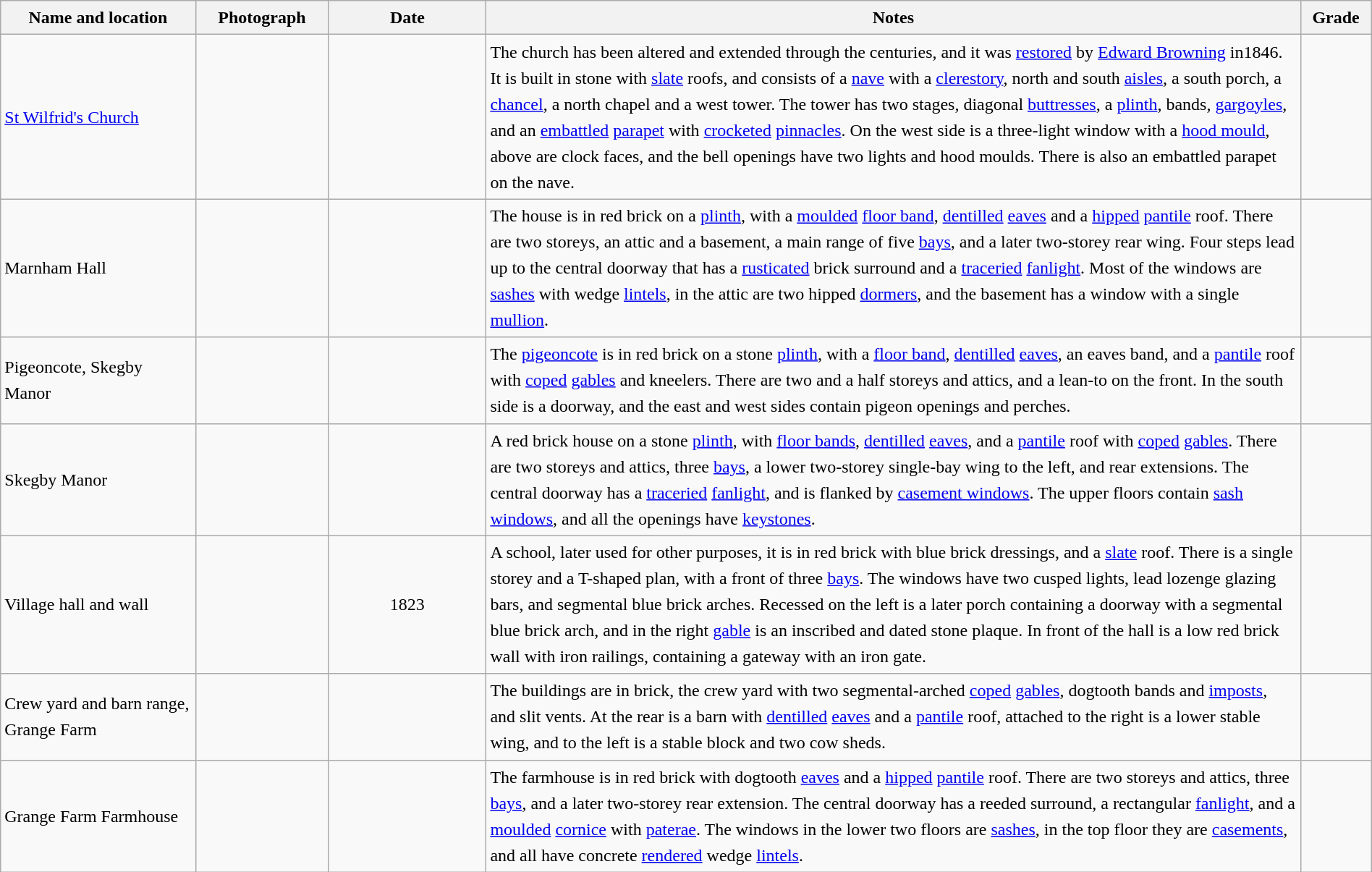<table class="wikitable sortable plainrowheaders" style="width:100%; border:0px; text-align:left; line-height:150%">
<tr>
<th scope="col"  style="width:150px">Name and location</th>
<th scope="col"  style="width:100px" class="unsortable">Photograph</th>
<th scope="col"  style="width:120px">Date</th>
<th scope="col"  style="width:650px" class="unsortable">Notes</th>
<th scope="col"  style="width:50px">Grade</th>
</tr>
<tr>
<td><a href='#'>St Wilfrid's Church</a><br><small></small></td>
<td></td>
<td align="center"></td>
<td>The church has been altered and extended through the centuries, and it was <a href='#'>restored</a> by <a href='#'>Edward Browning</a> in1846.  It is built in stone with <a href='#'>slate</a> roofs, and consists of a <a href='#'>nave</a> with a <a href='#'>clerestory</a>, north and south <a href='#'>aisles</a>, a south porch, a <a href='#'>chancel</a>, a north chapel and a west tower.  The tower has two stages, diagonal <a href='#'>buttresses</a>, a <a href='#'>plinth</a>, bands, <a href='#'>gargoyles</a>, and an <a href='#'>embattled</a> <a href='#'>parapet</a> with <a href='#'>crocketed</a> <a href='#'>pinnacles</a>.  On the west side is a three-light window with a <a href='#'>hood mould</a>, above are clock faces, and the bell openings have two lights and hood moulds.  There is also an embattled parapet on the nave.</td>
<td align="center" ></td>
</tr>
<tr>
<td>Marnham Hall<br><small></small></td>
<td></td>
<td align="center"></td>
<td>The house is in red brick on a <a href='#'>plinth</a>, with a <a href='#'>moulded</a> <a href='#'>floor band</a>, <a href='#'>dentilled</a> <a href='#'>eaves</a> and a <a href='#'>hipped</a> <a href='#'>pantile</a> roof.  There are two storeys, an attic and a basement, a main range of five <a href='#'>bays</a>, and a later two-storey rear wing.  Four steps lead up to the central doorway that has a <a href='#'>rusticated</a> brick surround and a <a href='#'>traceried</a> <a href='#'>fanlight</a>.  Most of the windows are <a href='#'>sashes</a> with wedge <a href='#'>lintels</a>, in the attic are two hipped <a href='#'>dormers</a>, and the basement has a window with a single <a href='#'>mullion</a>.</td>
<td align="center" ></td>
</tr>
<tr>
<td>Pigeoncote, Skegby Manor<br><small></small></td>
<td></td>
<td align="center"></td>
<td>The <a href='#'>pigeoncote</a> is in red brick on a stone <a href='#'>plinth</a>, with a <a href='#'>floor band</a>, <a href='#'>dentilled</a> <a href='#'>eaves</a>, an eaves band, and a <a href='#'>pantile</a> roof with <a href='#'>coped</a> <a href='#'>gables</a> and kneelers.  There are two and a half storeys and attics, and a lean-to on the front.  In the south side is a doorway, and the east and west sides contain pigeon openings and perches.</td>
<td align="center" ></td>
</tr>
<tr>
<td>Skegby Manor<br><small></small></td>
<td></td>
<td align="center"></td>
<td>A red brick house on a stone <a href='#'>plinth</a>, with <a href='#'>floor bands</a>, <a href='#'>dentilled</a> <a href='#'>eaves</a>, and a <a href='#'>pantile</a> roof with <a href='#'>coped</a> <a href='#'>gables</a>.  There are two storeys and attics, three <a href='#'>bays</a>, a lower two-storey single-bay wing to the left, and rear extensions.  The central doorway has a <a href='#'>traceried</a> <a href='#'>fanlight</a>, and is flanked by <a href='#'>casement windows</a>.  The upper floors contain <a href='#'>sash windows</a>, and all the openings have <a href='#'>keystones</a>.</td>
<td align="center" ></td>
</tr>
<tr>
<td>Village hall and wall<br><small></small></td>
<td></td>
<td align="center">1823</td>
<td>A school, later used for other purposes, it is in red brick with blue brick dressings, and a <a href='#'>slate</a> roof.  There is a single storey and a T-shaped plan, with a front of three <a href='#'>bays</a>.  The windows have two cusped lights, lead lozenge glazing bars, and segmental blue brick arches.  Recessed on the left is a later porch containing a doorway with a segmental blue brick arch, and in the right <a href='#'>gable</a> is an inscribed and dated stone plaque.  In front of the hall is a low red brick wall with iron railings, containing a gateway with an iron gate.</td>
<td align="center" ></td>
</tr>
<tr>
<td>Crew yard and barn range,<br>Grange Farm<br><small></small></td>
<td></td>
<td align="center"></td>
<td>The buildings are in brick, the crew yard with two segmental-arched <a href='#'>coped</a> <a href='#'>gables</a>, dogtooth bands and <a href='#'>imposts</a>, and slit vents.  At the rear is a barn with <a href='#'>dentilled</a> <a href='#'>eaves</a> and a <a href='#'>pantile</a> roof, attached to the right is a lower stable wing, and to the left is a stable block and two cow sheds.</td>
<td align="center" ></td>
</tr>
<tr>
<td>Grange Farm Farmhouse<br><small></small></td>
<td></td>
<td align="center"></td>
<td>The farmhouse is in red brick with dogtooth <a href='#'>eaves</a> and a <a href='#'>hipped</a> <a href='#'>pantile</a> roof.  There are two storeys and attics, three <a href='#'>bays</a>, and a later two-storey rear extension.  The central doorway has a reeded surround, a rectangular <a href='#'>fanlight</a>, and a <a href='#'>moulded</a> <a href='#'>cornice</a> with <a href='#'>paterae</a>.  The windows in the lower two floors are <a href='#'>sashes</a>, in the top floor they are <a href='#'>casements</a>, and all have concrete <a href='#'>rendered</a> wedge <a href='#'>lintels</a>.</td>
<td align="center" ></td>
</tr>
<tr>
</tr>
</table>
